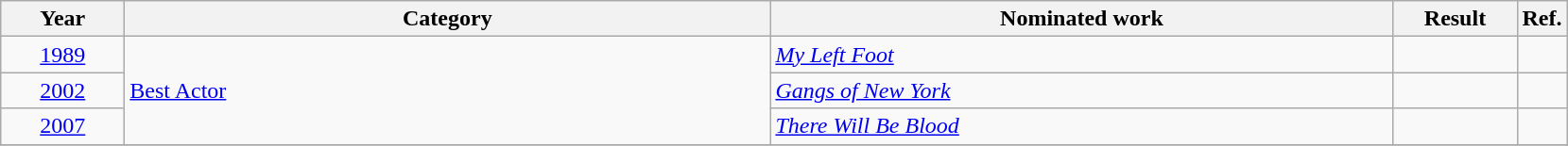<table class=wikitable>
<tr>
<th scope="col" style="width:5em;">Year</th>
<th scope="col" style="width:28em;">Category</th>
<th scope="col" style="width:27em;">Nominated work</th>
<th scope="col" style="width:5em;">Result</th>
<th>Ref.</th>
</tr>
<tr>
<td style="text-align:center;"><a href='#'>1989</a></td>
<td rowspan="3"><a href='#'>Best Actor</a></td>
<td><em><a href='#'>My Left Foot</a></em></td>
<td></td>
<td style="text-align:center;"></td>
</tr>
<tr>
<td style="text-align:center;"><a href='#'>2002</a></td>
<td><em><a href='#'>Gangs of New York</a></em></td>
<td></td>
<td style="text-align:center;"></td>
</tr>
<tr>
<td style="text-align:center;"><a href='#'>2007</a></td>
<td><em><a href='#'>There Will Be Blood</a></em></td>
<td></td>
<td style="text-align:center;"></td>
</tr>
<tr>
</tr>
</table>
